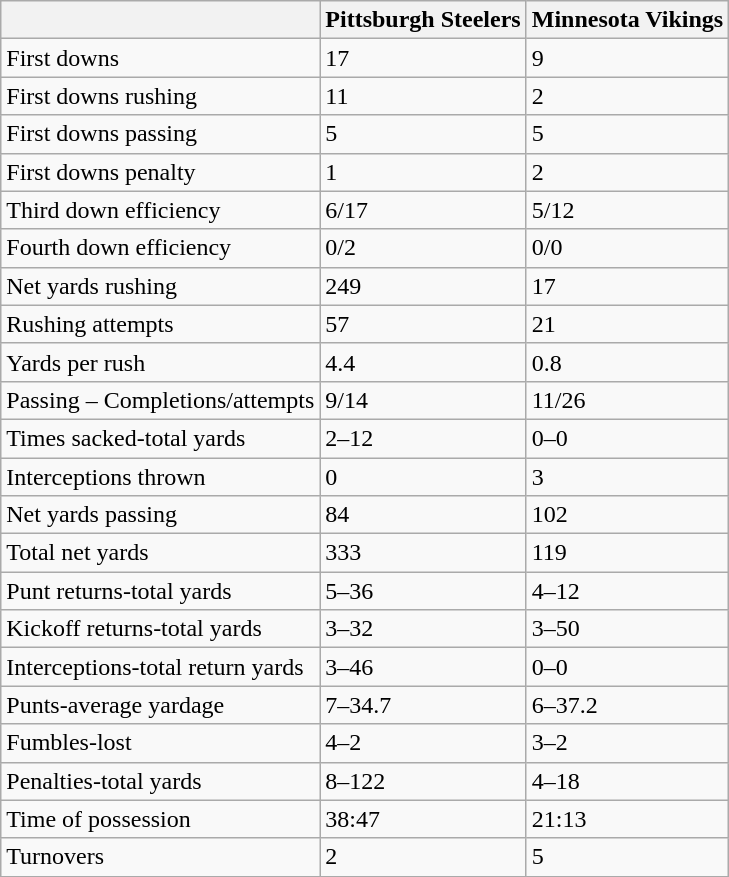<table class="wikitable">
<tr>
<th></th>
<th><strong>Pittsburgh Steelers</strong></th>
<th><strong>Minnesota Vikings</strong></th>
</tr>
<tr>
<td>First downs</td>
<td>17</td>
<td>9</td>
</tr>
<tr>
<td>First downs rushing</td>
<td>11</td>
<td>2</td>
</tr>
<tr>
<td>First downs passing</td>
<td>5</td>
<td>5</td>
</tr>
<tr>
<td>First downs penalty</td>
<td>1</td>
<td>2</td>
</tr>
<tr>
<td>Third down efficiency</td>
<td>6/17</td>
<td>5/12</td>
</tr>
<tr>
<td>Fourth down efficiency</td>
<td>0/2</td>
<td>0/0</td>
</tr>
<tr>
<td>Net yards rushing</td>
<td>249</td>
<td>17</td>
</tr>
<tr>
<td>Rushing attempts</td>
<td>57</td>
<td>21</td>
</tr>
<tr>
<td>Yards per rush</td>
<td>4.4</td>
<td>0.8</td>
</tr>
<tr>
<td>Passing – Completions/attempts</td>
<td>9/14</td>
<td>11/26</td>
</tr>
<tr>
<td>Times sacked-total yards</td>
<td>2–12</td>
<td>0–0</td>
</tr>
<tr>
<td>Interceptions thrown</td>
<td>0</td>
<td>3</td>
</tr>
<tr>
<td>Net yards passing</td>
<td>84</td>
<td>102</td>
</tr>
<tr>
<td>Total net yards</td>
<td>333</td>
<td>119</td>
</tr>
<tr>
<td>Punt returns-total yards</td>
<td>5–36</td>
<td>4–12</td>
</tr>
<tr>
<td>Kickoff returns-total yards</td>
<td>3–32</td>
<td>3–50</td>
</tr>
<tr>
<td>Interceptions-total return yards</td>
<td>3–46</td>
<td>0–0</td>
</tr>
<tr>
<td>Punts-average yardage</td>
<td>7–34.7</td>
<td>6–37.2</td>
</tr>
<tr>
<td>Fumbles-lost</td>
<td>4–2</td>
<td>3–2</td>
</tr>
<tr>
<td>Penalties-total yards</td>
<td>8–122</td>
<td>4–18</td>
</tr>
<tr>
<td>Time of possession</td>
<td>38:47</td>
<td>21:13</td>
</tr>
<tr>
<td>Turnovers</td>
<td>2</td>
<td>5</td>
</tr>
<tr>
</tr>
</table>
